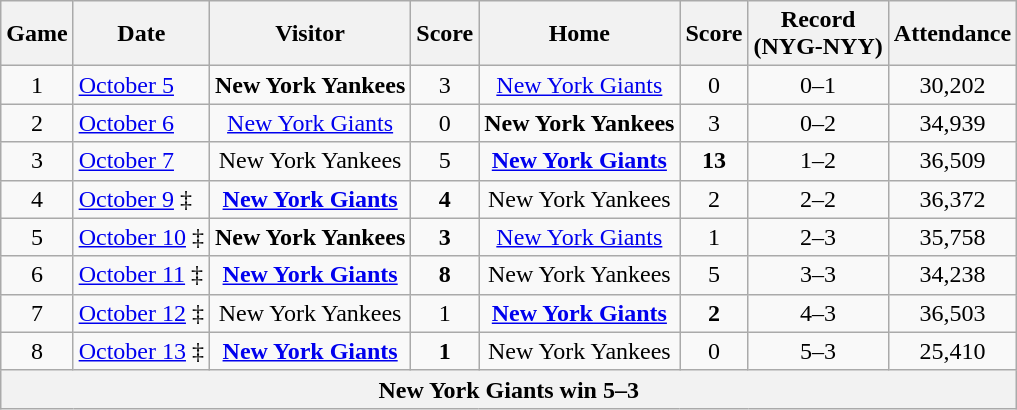<table class="wikitable">
<tr>
<th>Game</th>
<th>Date</th>
<th>Visitor</th>
<th>Score</th>
<th>Home</th>
<th>Score</th>
<th>Record<br>(NYG-NYY)</th>
<th>Attendance</th>
</tr>
<tr>
<td align = center>1</td>
<td><a href='#'>October 5</a></td>
<td align = center><strong>New York Yankees</strong></td>
<td align = center>3</td>
<td align = center><a href='#'>New York Giants</a></td>
<td align = center>0</td>
<td align = center>0–1</td>
<td align = center>30,202</td>
</tr>
<tr>
<td align = center>2</td>
<td><a href='#'>October 6</a></td>
<td align = center><a href='#'>New York Giants</a></td>
<td align = center>0</td>
<td align = center><strong>New York Yankees</strong></td>
<td align = center>3</td>
<td align = center>0–2</td>
<td align = center>34,939</td>
</tr>
<tr>
<td align = center>3</td>
<td><a href='#'>October 7</a></td>
<td align = center>New York Yankees</td>
<td align = center>5</td>
<td align = center><strong><a href='#'>New York Giants</a></strong></td>
<td align = center><strong>13</strong></td>
<td align = center>1–2</td>
<td align = center>36,509</td>
</tr>
<tr>
<td align = center>4</td>
<td><a href='#'>October 9</a> ‡</td>
<td align = center><strong><a href='#'>New York Giants</a></strong></td>
<td align = center><strong>4</strong></td>
<td align = center>New York Yankees</td>
<td align = center>2</td>
<td align = center>2–2</td>
<td align = center>36,372</td>
</tr>
<tr>
<td align = center>5</td>
<td><a href='#'>October 10</a> ‡</td>
<td align = center><strong>New York Yankees</strong></td>
<td align = center><strong>3</strong></td>
<td align = center><a href='#'>New York Giants</a></td>
<td align = center>1</td>
<td align = center>2–3</td>
<td align = center>35,758</td>
</tr>
<tr>
<td align = center>6</td>
<td><a href='#'>October 11</a> ‡</td>
<td align = center><strong><a href='#'>New York Giants</a></strong></td>
<td align = center><strong>8</strong></td>
<td align = center>New York Yankees</td>
<td align = center>5</td>
<td align = center>3–3</td>
<td align = center>34,238</td>
</tr>
<tr>
<td align = center>7</td>
<td><a href='#'>October 12</a> ‡</td>
<td align = center>New York Yankees</td>
<td align = center>1</td>
<td align = center><strong><a href='#'>New York Giants</a></strong></td>
<td align = center><strong>2</strong></td>
<td align = center>4–3</td>
<td align = center>36,503</td>
</tr>
<tr>
<td align = center>8</td>
<td><a href='#'>October 13</a> ‡</td>
<td align = center><strong><a href='#'>New York Giants</a></strong></td>
<td align = center><strong>1</strong></td>
<td align = center>New York Yankees</td>
<td align = center>0</td>
<td align = center>5–3</td>
<td align = center>25,410</td>
</tr>
<tr>
<th colspan="9">New York Giants win 5–3</th>
</tr>
</table>
